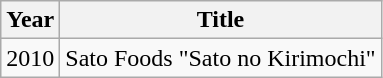<table class="wikitable">
<tr>
<th>Year</th>
<th>Title</th>
</tr>
<tr>
<td>2010</td>
<td>Sato Foods "Sato no Kirimochi"</td>
</tr>
</table>
